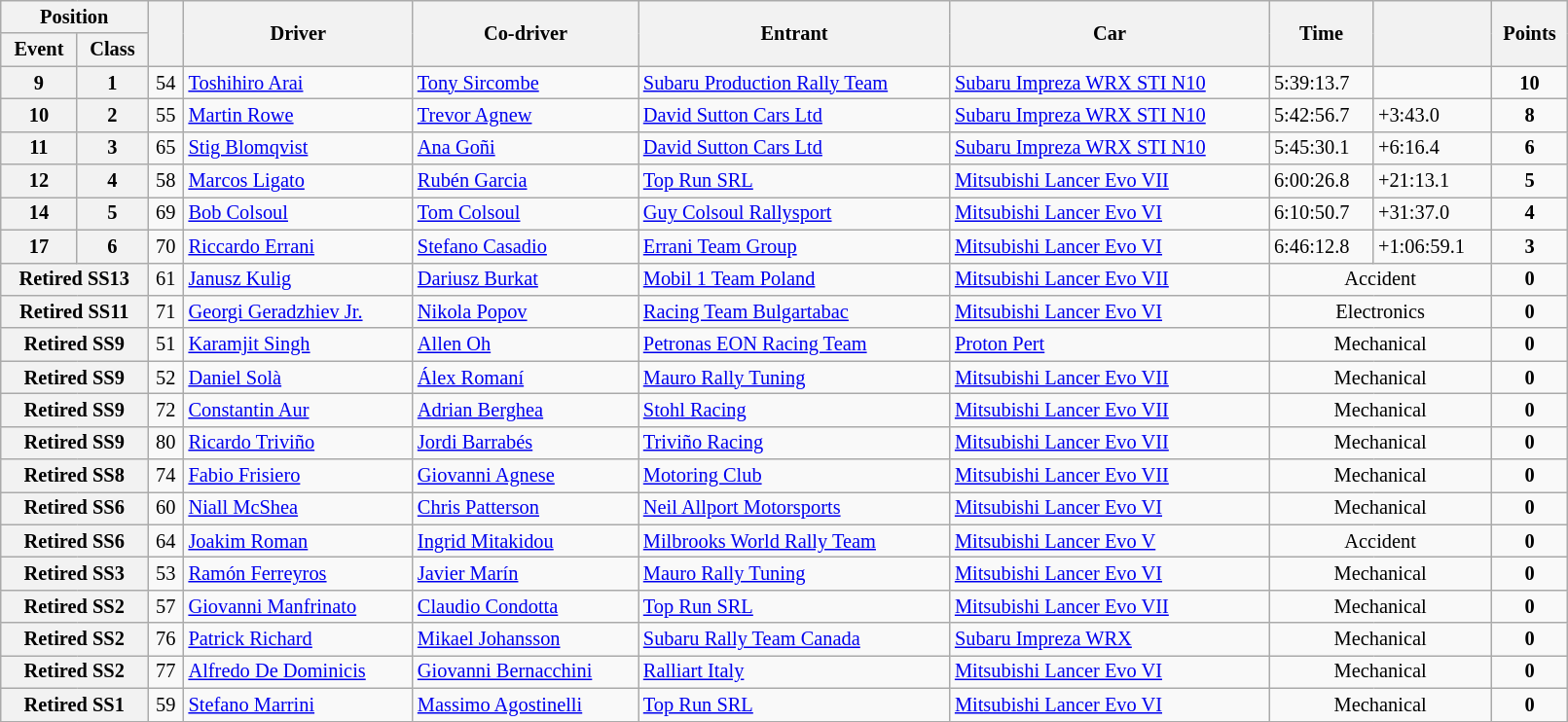<table class="wikitable" width=85% style="font-size: 85%;">
<tr>
<th colspan="2">Position</th>
<th rowspan="2"></th>
<th rowspan="2">Driver</th>
<th rowspan="2">Co-driver</th>
<th rowspan="2">Entrant</th>
<th rowspan="2">Car</th>
<th rowspan="2">Time</th>
<th rowspan="2"></th>
<th rowspan="2">Points</th>
</tr>
<tr>
<th>Event</th>
<th>Class</th>
</tr>
<tr>
<th>9</th>
<th>1</th>
<td align="center">54</td>
<td> <a href='#'>Toshihiro Arai</a></td>
<td> <a href='#'>Tony Sircombe</a></td>
<td> <a href='#'>Subaru Production Rally Team</a></td>
<td><a href='#'>Subaru Impreza WRX STI N10</a></td>
<td>5:39:13.7</td>
<td></td>
<td align="center"><strong>10</strong></td>
</tr>
<tr>
<th>10</th>
<th>2</th>
<td align="center">55</td>
<td> <a href='#'>Martin Rowe</a></td>
<td> <a href='#'>Trevor Agnew</a></td>
<td> <a href='#'>David Sutton Cars Ltd</a></td>
<td><a href='#'>Subaru Impreza WRX STI N10</a></td>
<td>5:42:56.7</td>
<td>+3:43.0</td>
<td align="center"><strong>8</strong></td>
</tr>
<tr>
<th>11</th>
<th>3</th>
<td align="center">65</td>
<td> <a href='#'>Stig Blomqvist</a></td>
<td> <a href='#'>Ana Goñi</a></td>
<td> <a href='#'>David Sutton Cars Ltd</a></td>
<td><a href='#'>Subaru Impreza WRX STI N10</a></td>
<td>5:45:30.1</td>
<td>+6:16.4</td>
<td align="center"><strong>6</strong></td>
</tr>
<tr>
<th>12</th>
<th>4</th>
<td align="center">58</td>
<td> <a href='#'>Marcos Ligato</a></td>
<td> <a href='#'>Rubén Garcia</a></td>
<td> <a href='#'>Top Run SRL</a></td>
<td><a href='#'>Mitsubishi Lancer Evo VII</a></td>
<td>6:00:26.8</td>
<td>+21:13.1</td>
<td align="center"><strong>5</strong></td>
</tr>
<tr>
<th>14</th>
<th>5</th>
<td align="center">69</td>
<td> <a href='#'>Bob Colsoul</a></td>
<td> <a href='#'>Tom Colsoul</a></td>
<td> <a href='#'>Guy Colsoul Rallysport</a></td>
<td><a href='#'>Mitsubishi Lancer Evo VI</a></td>
<td>6:10:50.7</td>
<td>+31:37.0</td>
<td align="center"><strong>4</strong></td>
</tr>
<tr>
<th>17</th>
<th>6</th>
<td align="center">70</td>
<td> <a href='#'>Riccardo Errani</a></td>
<td> <a href='#'>Stefano Casadio</a></td>
<td> <a href='#'>Errani Team Group</a></td>
<td><a href='#'>Mitsubishi Lancer Evo VI</a></td>
<td>6:46:12.8</td>
<td>+1:06:59.1</td>
<td align="center"><strong>3</strong></td>
</tr>
<tr>
<th colspan="2">Retired SS13</th>
<td align="center">61</td>
<td> <a href='#'>Janusz Kulig</a></td>
<td> <a href='#'>Dariusz Burkat</a></td>
<td> <a href='#'>Mobil 1 Team Poland</a></td>
<td><a href='#'>Mitsubishi Lancer Evo VII</a></td>
<td align="center" colspan="2">Accident</td>
<td align="center"><strong>0</strong></td>
</tr>
<tr>
<th colspan="2">Retired SS11</th>
<td align="center">71</td>
<td> <a href='#'>Georgi Geradzhiev Jr.</a></td>
<td> <a href='#'>Nikola Popov</a></td>
<td> <a href='#'>Racing Team Bulgartabac</a></td>
<td><a href='#'>Mitsubishi Lancer Evo VI</a></td>
<td align="center" colspan="2">Electronics</td>
<td align="center"><strong>0</strong></td>
</tr>
<tr>
<th colspan="2">Retired SS9</th>
<td align="center">51</td>
<td> <a href='#'>Karamjit Singh</a></td>
<td> <a href='#'>Allen Oh</a></td>
<td> <a href='#'>Petronas EON Racing Team</a></td>
<td><a href='#'>Proton Pert</a></td>
<td align="center" colspan="2">Mechanical</td>
<td align="center"><strong>0</strong></td>
</tr>
<tr>
<th colspan="2">Retired SS9</th>
<td align="center">52</td>
<td> <a href='#'>Daniel Solà</a></td>
<td> <a href='#'>Álex Romaní</a></td>
<td> <a href='#'>Mauro Rally Tuning</a></td>
<td><a href='#'>Mitsubishi Lancer Evo VII</a></td>
<td align="center" colspan="2">Mechanical</td>
<td align="center"><strong>0</strong></td>
</tr>
<tr>
<th colspan="2">Retired SS9</th>
<td align="center">72</td>
<td> <a href='#'>Constantin Aur</a></td>
<td> <a href='#'>Adrian Berghea</a></td>
<td> <a href='#'>Stohl Racing</a></td>
<td><a href='#'>Mitsubishi Lancer Evo VII</a></td>
<td align="center" colspan="2">Mechanical</td>
<td align="center"><strong>0</strong></td>
</tr>
<tr>
<th colspan="2">Retired SS9</th>
<td align="center">80</td>
<td> <a href='#'>Ricardo Triviño</a></td>
<td> <a href='#'>Jordi Barrabés</a></td>
<td> <a href='#'>Triviño Racing</a></td>
<td><a href='#'>Mitsubishi Lancer Evo VII</a></td>
<td align="center" colspan="2">Mechanical</td>
<td align="center"><strong>0</strong></td>
</tr>
<tr>
<th colspan="2">Retired SS8</th>
<td align="center">74</td>
<td> <a href='#'>Fabio Frisiero</a></td>
<td> <a href='#'>Giovanni Agnese</a></td>
<td> <a href='#'>Motoring Club</a></td>
<td><a href='#'>Mitsubishi Lancer Evo VII</a></td>
<td align="center" colspan="2">Mechanical</td>
<td align="center"><strong>0</strong></td>
</tr>
<tr>
<th colspan="2">Retired SS6</th>
<td align="center">60</td>
<td> <a href='#'>Niall McShea</a></td>
<td> <a href='#'>Chris Patterson</a></td>
<td> <a href='#'>Neil Allport Motorsports</a></td>
<td><a href='#'>Mitsubishi Lancer Evo VI</a></td>
<td align="center" colspan="2">Mechanical</td>
<td align="center"><strong>0</strong></td>
</tr>
<tr>
<th colspan="2">Retired SS6</th>
<td align="center">64</td>
<td> <a href='#'>Joakim Roman</a></td>
<td> <a href='#'>Ingrid Mitakidou</a></td>
<td> <a href='#'>Milbrooks World Rally Team</a></td>
<td><a href='#'>Mitsubishi Lancer Evo V</a></td>
<td align="center" colspan="2">Accident</td>
<td align="center"><strong>0</strong></td>
</tr>
<tr>
<th colspan="2">Retired SS3</th>
<td align="center">53</td>
<td> <a href='#'>Ramón Ferreyros</a></td>
<td> <a href='#'>Javier Marín</a></td>
<td> <a href='#'>Mauro Rally Tuning</a></td>
<td><a href='#'>Mitsubishi Lancer Evo VI</a></td>
<td align="center" colspan="2">Mechanical</td>
<td align="center"><strong>0</strong></td>
</tr>
<tr>
<th colspan="2">Retired SS2</th>
<td align="center">57</td>
<td> <a href='#'>Giovanni Manfrinato</a></td>
<td> <a href='#'>Claudio Condotta</a></td>
<td> <a href='#'>Top Run SRL</a></td>
<td><a href='#'>Mitsubishi Lancer Evo VII</a></td>
<td align="center" colspan="2">Mechanical</td>
<td align="center"><strong>0</strong></td>
</tr>
<tr>
<th colspan="2">Retired SS2</th>
<td align="center">76</td>
<td> <a href='#'>Patrick Richard</a></td>
<td> <a href='#'>Mikael Johansson</a></td>
<td> <a href='#'>Subaru Rally Team Canada</a></td>
<td><a href='#'>Subaru Impreza WRX</a></td>
<td align="center" colspan="2">Mechanical</td>
<td align="center"><strong>0</strong></td>
</tr>
<tr>
<th colspan="2">Retired SS2</th>
<td align="center">77</td>
<td> <a href='#'>Alfredo De Dominicis</a></td>
<td> <a href='#'>Giovanni Bernacchini</a></td>
<td> <a href='#'>Ralliart Italy</a></td>
<td><a href='#'>Mitsubishi Lancer Evo VI</a></td>
<td align="center" colspan="2">Mechanical</td>
<td align="center"><strong>0</strong></td>
</tr>
<tr>
<th colspan="2">Retired SS1</th>
<td align="center">59</td>
<td> <a href='#'>Stefano Marrini</a></td>
<td> <a href='#'>Massimo Agostinelli</a></td>
<td> <a href='#'>Top Run SRL</a></td>
<td><a href='#'>Mitsubishi Lancer Evo VI</a></td>
<td align="center" colspan="2">Mechanical</td>
<td align="center"><strong>0</strong></td>
</tr>
<tr>
</tr>
</table>
